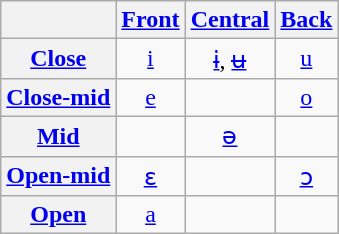<table class="wikitable" style="text-align: center;">
<tr>
<th></th>
<th><a href='#'>Front</a></th>
<th><a href='#'>Central</a></th>
<th><a href='#'>Back</a></th>
</tr>
<tr>
<th><a href='#'>Close</a></th>
<td><a href='#'>i</a></td>
<td><a href='#'>ɨ</a>, <a href='#'>ʉ</a></td>
<td><a href='#'>u</a></td>
</tr>
<tr>
<th><a href='#'>Close-mid</a></th>
<td><a href='#'>e</a></td>
<td></td>
<td><a href='#'>o</a></td>
</tr>
<tr>
<th><a href='#'>Mid</a></th>
<td></td>
<td><a href='#'>ə</a></td>
<td></td>
</tr>
<tr>
<th><a href='#'>Open-mid</a></th>
<td><a href='#'>ɛ</a></td>
<td></td>
<td><a href='#'>ɔ</a></td>
</tr>
<tr>
<th><a href='#'>Open</a></th>
<td><a href='#'>a</a></td>
<td></td>
<td></td>
</tr>
</table>
